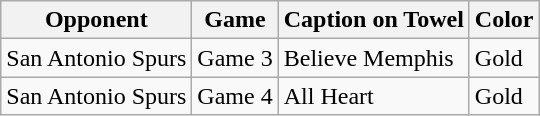<table class="wikitable">
<tr>
<th>Opponent</th>
<th>Game</th>
<th>Caption on Towel</th>
<th>Color</th>
</tr>
<tr>
<td>San Antonio Spurs</td>
<td>Game 3</td>
<td>Believe Memphis</td>
<td>Gold</td>
</tr>
<tr>
<td>San Antonio Spurs</td>
<td>Game 4</td>
<td>All Heart</td>
<td>Gold</td>
</tr>
</table>
